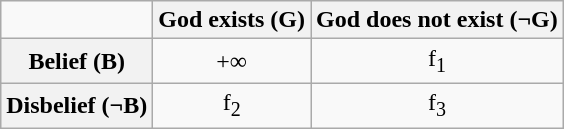<table class="wikitable" style="margin:1em auto; text-align:center;">
<tr>
<td></td>
<th>God exists (G)</th>
<th>God does not exist (¬G)</th>
</tr>
<tr>
<th>Belief (B)</th>
<td>+∞</td>
<td>f<sub>1</sub></td>
</tr>
<tr>
<th>Disbelief (¬B)</th>
<td>f<sub>2</sub></td>
<td>f<sub>3</sub></td>
</tr>
</table>
